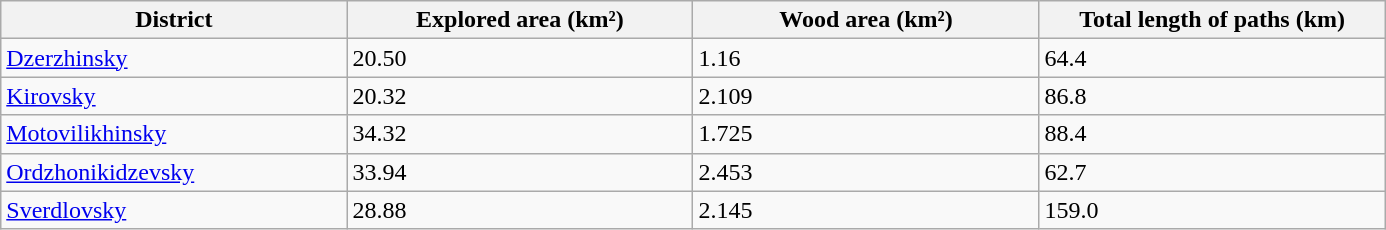<table class="wikitable" |>
<tr>
<th width="20%">District</th>
<th width="20%">Explored area (km²)</th>
<th width="20%">Wood area (km²)</th>
<th width="20%">Total length of paths (km)</th>
</tr>
<tr>
<td><a href='#'>Dzerzhinsky</a></td>
<td>20.50</td>
<td>1.16</td>
<td>64.4</td>
</tr>
<tr>
<td><a href='#'>Kirovsky</a></td>
<td>20.32</td>
<td>2.109</td>
<td>86.8</td>
</tr>
<tr>
<td><a href='#'>Motovilikhinsky</a></td>
<td>34.32</td>
<td>1.725</td>
<td>88.4</td>
</tr>
<tr>
<td><a href='#'>Ordzhonikidzevsky</a></td>
<td>33.94</td>
<td>2.453</td>
<td>62.7</td>
</tr>
<tr>
<td><a href='#'>Sverdlovsky</a></td>
<td>28.88</td>
<td>2.145</td>
<td>159.0</td>
</tr>
</table>
